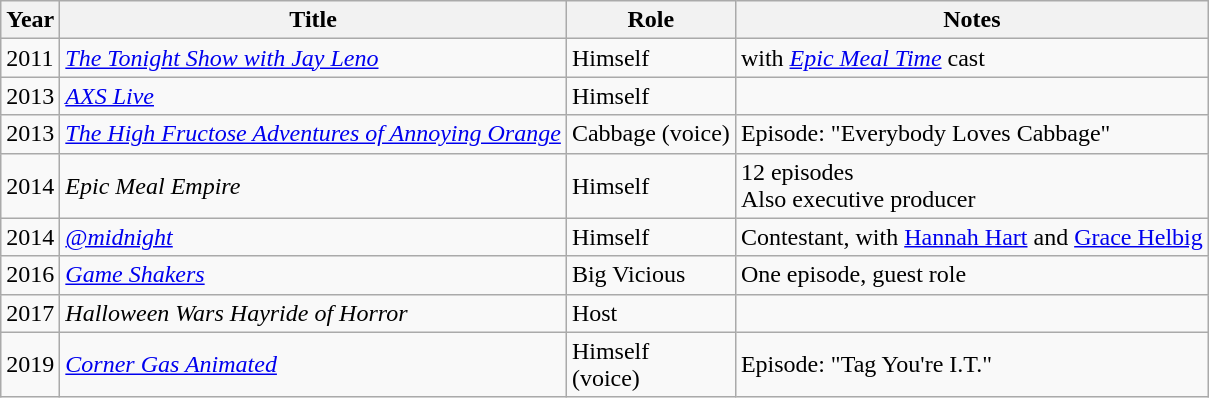<table class="wikitable">
<tr>
<th>Year</th>
<th>Title</th>
<th>Role</th>
<th>Notes</th>
</tr>
<tr>
<td>2011</td>
<td><em><a href='#'>The Tonight Show with Jay Leno</a></em></td>
<td>Himself</td>
<td>with <em><a href='#'>Epic Meal Time</a></em> cast</td>
</tr>
<tr>
<td>2013</td>
<td><em><a href='#'>AXS Live</a></em></td>
<td>Himself</td>
<td></td>
</tr>
<tr>
<td>2013</td>
<td><em><a href='#'>The High Fructose Adventures of Annoying Orange</a></em></td>
<td>Cabbage (voice)</td>
<td>Episode: "Everybody Loves Cabbage"</td>
</tr>
<tr>
<td>2014</td>
<td><em>Epic Meal Empire</em></td>
<td>Himself</td>
<td>12 episodes<br>Also executive producer</td>
</tr>
<tr>
<td>2014</td>
<td><em><a href='#'>@midnight</a></em></td>
<td>Himself</td>
<td>Contestant, with <a href='#'>Hannah Hart</a> and <a href='#'>Grace Helbig</a></td>
</tr>
<tr>
<td>2016</td>
<td><em><a href='#'>Game Shakers</a></em></td>
<td>Big Vicious</td>
<td>One episode, guest role</td>
</tr>
<tr>
<td>2017</td>
<td><em>Halloween Wars Hayride of Horror</em></td>
<td>Host</td>
<td></td>
</tr>
<tr>
<td>2019</td>
<td><em><a href='#'>Corner Gas Animated</a></em></td>
<td>Himself<br>(voice)</td>
<td>Episode: "Tag You're I.T."</td>
</tr>
</table>
